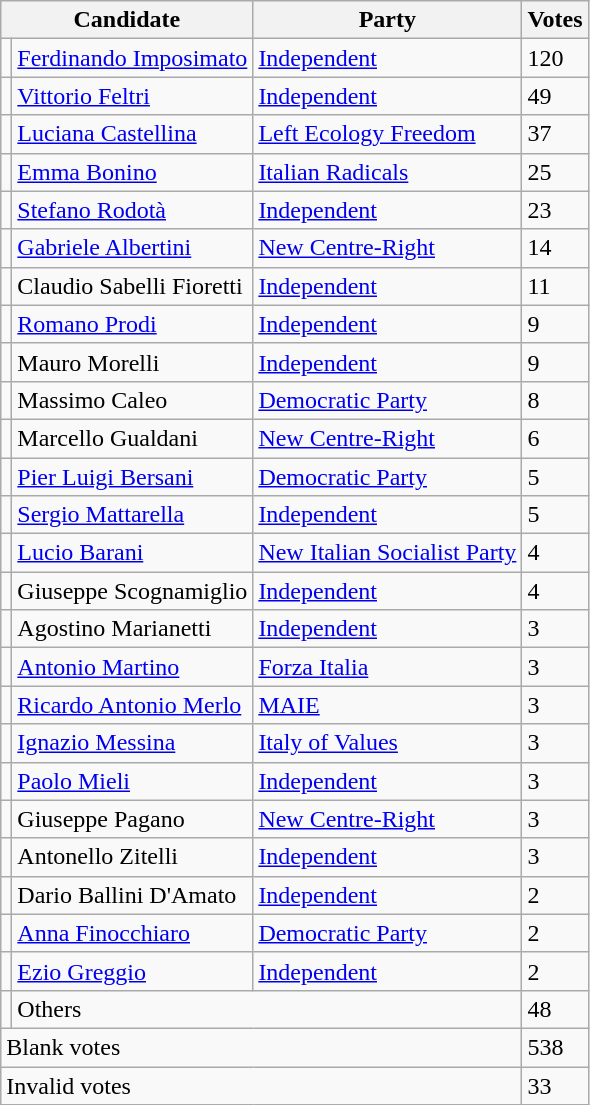<table class="wikitable" style="font-size: align=left">
<tr>
<th colspan=2>Candidate</th>
<th>Party</th>
<th>Votes</th>
</tr>
<tr>
<td bgcolor=></td>
<td><a href='#'>Ferdinando Imposimato</a></td>
<td><a href='#'>Independent</a></td>
<td>120</td>
</tr>
<tr>
<td bgcolor=></td>
<td><a href='#'>Vittorio Feltri</a></td>
<td><a href='#'>Independent</a></td>
<td>49</td>
</tr>
<tr>
<td bgcolor=></td>
<td><a href='#'>Luciana Castellina</a></td>
<td><a href='#'>Left Ecology Freedom</a></td>
<td>37</td>
</tr>
<tr>
<td bgcolor=></td>
<td><a href='#'>Emma Bonino</a></td>
<td><a href='#'>Italian Radicals</a></td>
<td>25</td>
</tr>
<tr>
<td bgcolor=></td>
<td><a href='#'>Stefano Rodotà</a></td>
<td><a href='#'>Independent</a></td>
<td>23</td>
</tr>
<tr>
<td bgcolor=></td>
<td><a href='#'>Gabriele Albertini</a></td>
<td><a href='#'>New Centre-Right</a></td>
<td>14</td>
</tr>
<tr>
<td bgcolor=></td>
<td>Claudio Sabelli Fioretti</td>
<td><a href='#'>Independent</a></td>
<td>11</td>
</tr>
<tr>
<td bgcolor=></td>
<td><a href='#'>Romano Prodi</a></td>
<td><a href='#'>Independent</a></td>
<td>9</td>
</tr>
<tr>
<td bgcolor=></td>
<td>Mauro Morelli</td>
<td><a href='#'>Independent</a></td>
<td>9</td>
</tr>
<tr>
<td bgcolor=></td>
<td>Massimo Caleo</td>
<td><a href='#'>Democratic Party</a></td>
<td>8</td>
</tr>
<tr>
<td bgcolor=></td>
<td>Marcello Gualdani</td>
<td><a href='#'>New Centre-Right</a></td>
<td>6</td>
</tr>
<tr>
<td bgcolor=></td>
<td><a href='#'>Pier Luigi Bersani</a></td>
<td><a href='#'>Democratic Party</a></td>
<td>5</td>
</tr>
<tr>
<td bgcolor=></td>
<td><a href='#'>Sergio Mattarella</a></td>
<td><a href='#'>Independent</a></td>
<td>5</td>
</tr>
<tr>
<td bgcolor=></td>
<td><a href='#'>Lucio Barani</a></td>
<td><a href='#'>New Italian Socialist Party</a></td>
<td>4</td>
</tr>
<tr>
<td bgcolor=></td>
<td>Giuseppe Scognamiglio</td>
<td><a href='#'>Independent</a></td>
<td>4</td>
</tr>
<tr>
<td bgcolor=></td>
<td>Agostino Marianetti</td>
<td><a href='#'>Independent</a></td>
<td>3</td>
</tr>
<tr>
<td bgcolor=></td>
<td><a href='#'>Antonio Martino</a></td>
<td><a href='#'>Forza Italia</a></td>
<td>3</td>
</tr>
<tr>
<td bgcolor=></td>
<td><a href='#'>Ricardo Antonio Merlo</a></td>
<td><a href='#'>MAIE</a></td>
<td>3</td>
</tr>
<tr>
<td bgcolor=></td>
<td><a href='#'>Ignazio Messina</a></td>
<td><a href='#'>Italy of Values</a></td>
<td>3</td>
</tr>
<tr>
<td bgcolor=></td>
<td><a href='#'>Paolo Mieli</a></td>
<td><a href='#'>Independent</a></td>
<td>3</td>
</tr>
<tr>
<td bgcolor=></td>
<td>Giuseppe Pagano</td>
<td><a href='#'>New Centre-Right</a></td>
<td>3</td>
</tr>
<tr>
<td bgcolor=></td>
<td>Antonello Zitelli</td>
<td><a href='#'>Independent</a></td>
<td>3</td>
</tr>
<tr>
<td bgcolor=></td>
<td>Dario Ballini D'Amato</td>
<td><a href='#'>Independent</a></td>
<td>2</td>
</tr>
<tr>
<td bgcolor=></td>
<td><a href='#'>Anna Finocchiaro</a></td>
<td><a href='#'>Democratic Party</a></td>
<td>2</td>
</tr>
<tr>
<td bgcolor=></td>
<td><a href='#'>Ezio Greggio</a></td>
<td><a href='#'>Independent</a></td>
<td>2</td>
</tr>
<tr>
<td bgcolor=></td>
<td colspan=2>Others</td>
<td>48</td>
</tr>
<tr>
<td colspan=3>Blank votes</td>
<td>538</td>
</tr>
<tr>
<td colspan=3>Invalid votes</td>
<td>33</td>
</tr>
</table>
